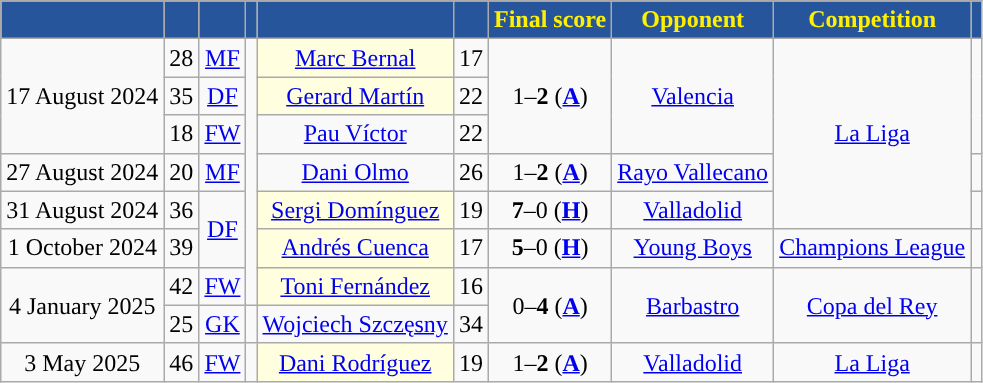<table class="wikitable" style="text-align:center">
<tr>
<th style="background:#26559B;color:#FFF000;"></th>
<th style="background:#26559B;color:#FFF000;"></th>
<th style="background:#26559B;color:#FFF000;"></th>
<th style="background:#26559B;color:#FFF000;"></th>
<th style="background:#26559B;color:#FFF000;"></th>
<th style="background:#26559B;color:#FFF000;"></th>
<th style="background:#26559B;color:#FFF000;">Final score</th>
<th style="background:#26559B;color:#FFF000;">Opponent</th>
<th style="background:#26559B;color:#FFF000;">Competition</th>
<th style="background:#26559B;color:#FFF000;"></th>
</tr>
<tr>
<td rowspan=3>17 August 2024</td>
<td>28</td>
<td><a href='#'>MF</a></td>
<td rowspan=7></td>
<td style="background-color:lightyellow"><a href='#'>Marc Bernal</a></td>
<td>17</td>
<td rowspan=3>1–<strong>2</strong> (<a href='#'><strong>A</strong></a>)</td>
<td rowspan=3><a href='#'>Valencia</a></td>
<td rowspan=5><a href='#'>La Liga</a></td>
<td rowspan=3></td>
</tr>
<tr>
<td>35</td>
<td><a href='#'>DF</a></td>
<td style="background-color:lightyellow"><a href='#'>Gerard Martín</a></td>
<td>22</td>
</tr>
<tr>
<td>18</td>
<td><a href='#'>FW</a></td>
<td><a href='#'>Pau Víctor</a></td>
<td>22</td>
</tr>
<tr>
<td>27 August 2024</td>
<td>20</td>
<td><a href='#'>MF</a></td>
<td><a href='#'>Dani Olmo</a></td>
<td>26</td>
<td>1–<strong>2</strong> (<a href='#'><strong>A</strong></a>)</td>
<td><a href='#'>Rayo Vallecano</a></td>
<td></td>
</tr>
<tr>
<td>31 August 2024</td>
<td>36</td>
<td rowspan=2><a href='#'>DF</a></td>
<td style="background-color:lightyellow"><a href='#'>Sergi Domínguez</a></td>
<td>19</td>
<td><strong>7</strong>–0 (<a href='#'><strong>H</strong></a>)</td>
<td><a href='#'>Valladolid</a></td>
<td></td>
</tr>
<tr>
<td>1 October 2024</td>
<td>39</td>
<td style="background-color:lightyellow"><a href='#'>Andrés Cuenca</a></td>
<td>17</td>
<td><strong>5</strong>–0 (<a href='#'><strong>H</strong></a>)</td>
<td> <a href='#'>Young Boys</a></td>
<td><a href='#'>Champions League</a></td>
<td></td>
</tr>
<tr>
<td rowspan=2>4 January 2025</td>
<td>42</td>
<td><a href='#'>FW</a></td>
<td style="background-color:lightyellow"><a href='#'>Toni Fernández</a></td>
<td>16</td>
<td rowspan=2>0–<strong>4</strong> (<a href='#'><strong>A</strong></a>)</td>
<td rowspan=2><a href='#'>Barbastro</a></td>
<td rowspan=2><a href='#'>Copa del Rey</a></td>
<td rowspan=2></td>
</tr>
<tr>
<td>25</td>
<td><a href='#'>GK</a></td>
<td></td>
<td><a href='#'>Wojciech Szczęsny</a></td>
<td>34</td>
</tr>
<tr>
<td>3 May 2025</td>
<td>46</td>
<td><a href='#'>FW</a></td>
<td></td>
<td style="background-color:lightyellow"><a href='#'>Dani Rodríguez</a></td>
<td>19</td>
<td>1–<strong>2</strong> (<a href='#'><strong>A</strong></a>)</td>
<td><a href='#'>Valladolid</a></td>
<td><a href='#'>La Liga</a></td>
<td></td>
</tr>
</table>
